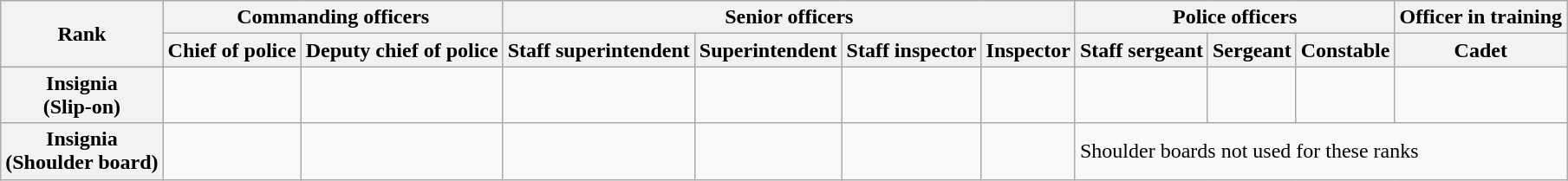<table class="wikitable">
<tr>
<th rowspan="2">Rank</th>
<th colspan="2">Commanding officers</th>
<th colspan="4">Senior officers</th>
<th colspan="3">Police officers</th>
<th>Officer in training</th>
</tr>
<tr>
<th>Chief of police</th>
<th>Deputy chief of police</th>
<th>Staff superintendent</th>
<th>Superintendent</th>
<th>Staff inspector</th>
<th>Inspector</th>
<th>Staff sergeant</th>
<th>Sergeant</th>
<th>Constable</th>
<th>Cadet</th>
</tr>
<tr>
<th>Insignia<br>(Slip-on)</th>
<td></td>
<td></td>
<td></td>
<td></td>
<td></td>
<td></td>
<td></td>
<td></td>
<td></td>
<td></td>
</tr>
<tr>
<th>Insignia<br>(Shoulder board)</th>
<td></td>
<td></td>
<td></td>
<td></td>
<td></td>
<td></td>
<td colspan="4">Shoulder boards not used for these ranks</td>
</tr>
</table>
